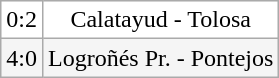<table class="wikitable">
<tr align=center bgcolor=white>
<td>0:2</td>
<td>Calatayud - Tolosa</td>
</tr>
<tr align=center bgcolor=#F5F5F5>
<td>4:0</td>
<td>Logroñés Pr. - Pontejos</td>
</tr>
</table>
